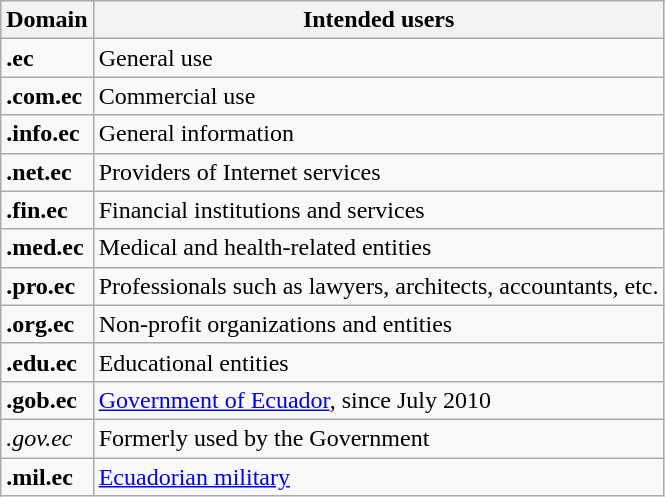<table class="wikitable">
<tr>
<th>Domain</th>
<th>Intended users</th>
</tr>
<tr>
<td><strong>.ec</strong></td>
<td>General use</td>
</tr>
<tr>
<td><strong>.com.ec</strong></td>
<td>Commercial use</td>
</tr>
<tr>
<td><strong>.info.ec</strong></td>
<td>General information</td>
</tr>
<tr>
<td><strong>.net.ec</strong></td>
<td>Providers of Internet services</td>
</tr>
<tr>
<td><strong>.fin.ec</strong></td>
<td>Financial institutions and services</td>
</tr>
<tr>
<td><strong>.med.ec</strong></td>
<td>Medical and health-related entities</td>
</tr>
<tr>
<td><strong>.pro.ec</strong></td>
<td>Professionals such as lawyers, architects, accountants, etc.</td>
</tr>
<tr>
<td><strong>.org.ec</strong></td>
<td>Non-profit organizations and entities</td>
</tr>
<tr>
<td><strong>.edu.ec</strong></td>
<td>Educational entities</td>
</tr>
<tr>
<td><strong>.gob.ec</strong></td>
<td><a href='#'>Government of Ecuador</a>, since July 2010</td>
</tr>
<tr>
<td><em>.gov.ec</em></td>
<td>Formerly used by the Government</td>
</tr>
<tr>
<td><strong>.mil.ec</strong></td>
<td><a href='#'>Ecuadorian military</a></td>
</tr>
</table>
